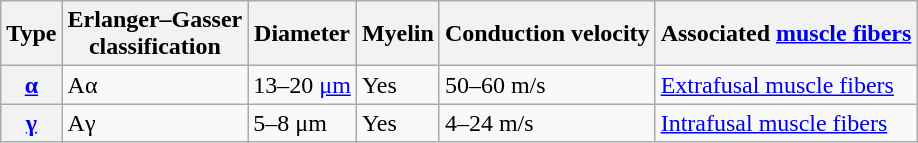<table class="wikitable">
<tr>
<th>Type</th>
<th>Erlanger–Gasser <br> classification</th>
<th>Diameter</th>
<th>Myelin</th>
<th>Conduction velocity</th>
<th>Associated <a href='#'>muscle fibers</a></th>
</tr>
<tr>
<th><a href='#'>α</a></th>
<td>Aα</td>
<td>13–20 <a href='#'>μm</a></td>
<td>Yes</td>
<td>50–60 m/s</td>
<td><a href='#'>Extrafusal muscle fibers</a></td>
</tr>
<tr>
<th><a href='#'>γ</a></th>
<td>Aγ</td>
<td>5–8 μm</td>
<td>Yes</td>
<td>4–24 m/s </td>
<td><a href='#'>Intrafusal muscle fibers</a></td>
</tr>
</table>
